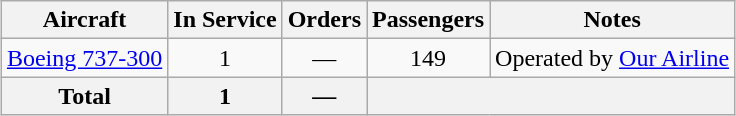<table class="wikitable" style="border-collapse:collapse;text-align:center;margin:auto;">
<tr>
<th>Aircraft</th>
<th>In Service</th>
<th>Orders</th>
<th>Passengers</th>
<th>Notes</th>
</tr>
<tr>
<td><a href='#'>Boeing 737-300</a></td>
<td>1</td>
<td>—</td>
<td>149</td>
<td>Operated by <a href='#'>Our Airline</a></td>
</tr>
<tr>
<th>Total</th>
<th>1</th>
<th>—</th>
<th colspan="3"></th>
</tr>
</table>
